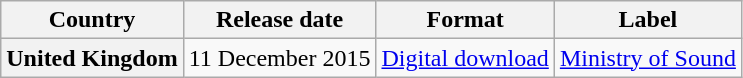<table class="wikitable plainrowheaders">
<tr>
<th scope="col">Country</th>
<th scope="col">Release date</th>
<th scope="col">Format</th>
<th scope="col">Label</th>
</tr>
<tr>
<th scope="row">United Kingdom</th>
<td>11 December 2015</td>
<td><a href='#'>Digital download</a></td>
<td><a href='#'>Ministry of Sound</a></td>
</tr>
</table>
